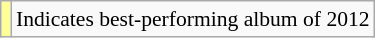<table class="wikitable plainrowheaders" style="font-size:90%;">
<tr>
<td style="background-color:#FFFF99"></td>
<td>Indicates best-performing album of 2012</td>
</tr>
</table>
